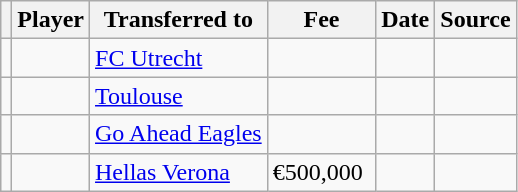<table class="wikitable plainrowheaders sortable">
<tr>
<th></th>
<th scope="col">Player</th>
<th>Transferred to</th>
<th style="width: 65px;">Fee</th>
<th scope="col">Date</th>
<th scope="col">Source</th>
</tr>
<tr>
<td align="center"></td>
<td></td>
<td> <a href='#'>FC Utrecht</a></td>
<td></td>
<td></td>
<td></td>
</tr>
<tr>
<td align="center"></td>
<td></td>
<td> <a href='#'>Toulouse</a></td>
<td></td>
<td></td>
<td></td>
</tr>
<tr>
<td align="center"></td>
<td></td>
<td> <a href='#'>Go Ahead Eagles</a></td>
<td></td>
<td></td>
<td></td>
</tr>
<tr>
<td align="center"></td>
<td></td>
<td> <a href='#'>Hellas Verona</a></td>
<td>€500,000</td>
<td></td>
<td></td>
</tr>
</table>
